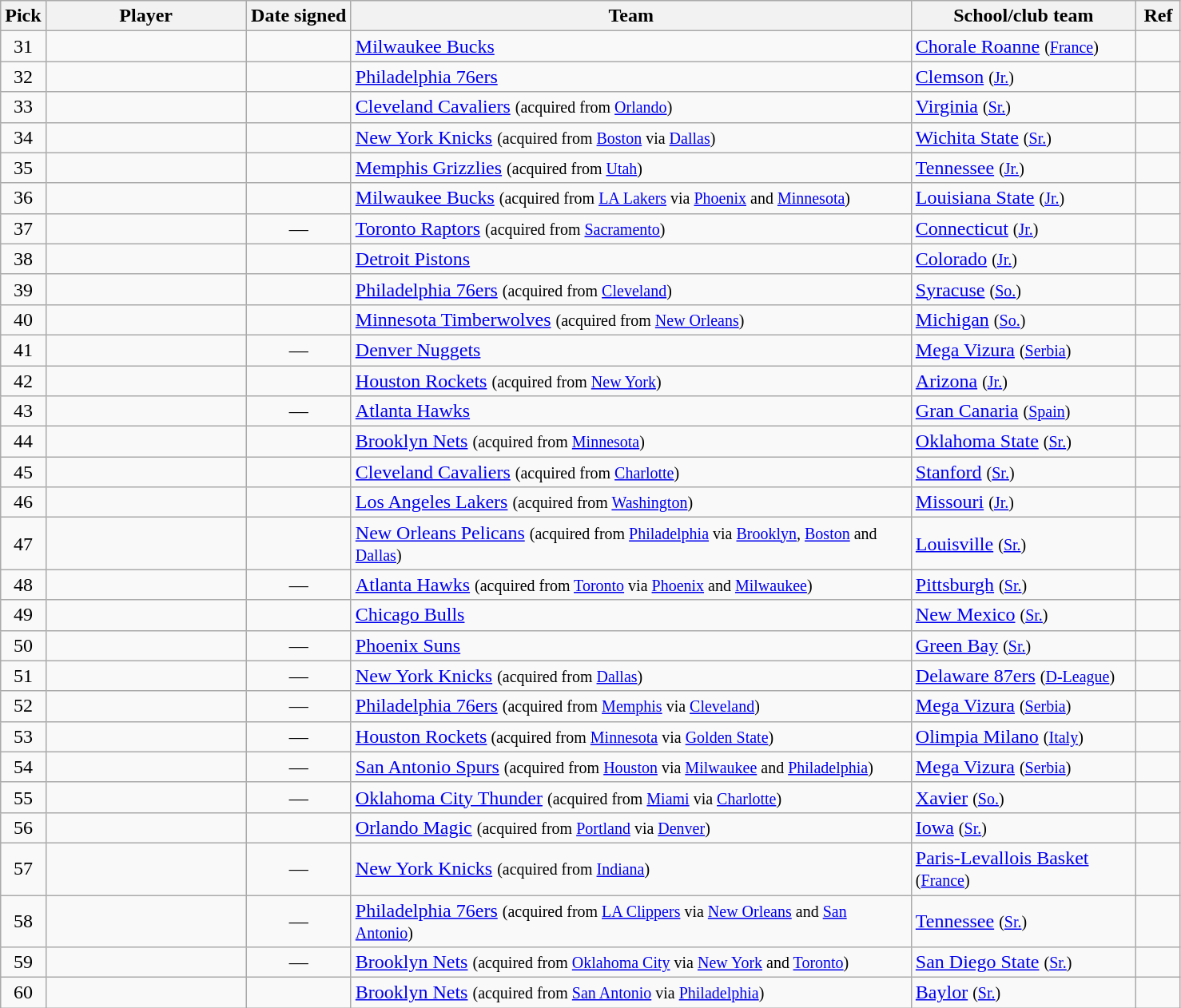<table class="wikitable sortable" style="text-align:left">
<tr>
<th style="width:30px">Pick</th>
<th style="width:160px">Player</th>
<th style="width:80px">Date signed</th>
<th style="width:460px">Team</th>
<th style="width:180px">School/club team</th>
<th class="unsortable" style="width:30px">Ref</th>
</tr>
<tr>
<td align=center>31</td>
<td></td>
<td align=center></td>
<td><a href='#'>Milwaukee Bucks</a></td>
<td><a href='#'>Chorale Roanne</a> <small>(<a href='#'>France</a>)</small></td>
<td align=center></td>
</tr>
<tr>
<td align=center>32</td>
<td></td>
<td align=center></td>
<td><a href='#'>Philadelphia 76ers</a></td>
<td><a href='#'>Clemson</a> <small>(<a href='#'>Jr.</a>)</small></td>
<td align=center></td>
</tr>
<tr>
<td align=center>33</td>
<td></td>
<td align=center></td>
<td><a href='#'>Cleveland Cavaliers</a> <small>(acquired from <a href='#'>Orlando</a>)</small></td>
<td><a href='#'>Virginia</a> <small>(<a href='#'>Sr.</a>)</small></td>
<td align=center></td>
</tr>
<tr>
<td align=center>34</td>
<td></td>
<td align=center></td>
<td><a href='#'>New York Knicks</a> <small>(acquired from <a href='#'>Boston</a> via <a href='#'>Dallas</a>)</small></td>
<td><a href='#'>Wichita State</a> <small>(<a href='#'>Sr.</a>)</small></td>
<td align=center></td>
</tr>
<tr>
<td align=center>35</td>
<td></td>
<td align=center></td>
<td><a href='#'>Memphis Grizzlies</a> <small>(acquired from <a href='#'>Utah</a>)</small></td>
<td><a href='#'>Tennessee</a> <small>(<a href='#'>Jr.</a>)</small></td>
<td align=center></td>
</tr>
<tr>
<td align=center>36</td>
<td></td>
<td align=center></td>
<td><a href='#'>Milwaukee Bucks</a> <small>(acquired from <a href='#'>LA Lakers</a> via <a href='#'>Phoenix</a> and <a href='#'>Minnesota</a>)</small></td>
<td><a href='#'>Louisiana State</a> <small>(<a href='#'>Jr.</a>)</small></td>
<td align=center></td>
</tr>
<tr>
<td align=center>37</td>
<td></td>
<td align=center>—</td>
<td><a href='#'>Toronto Raptors</a> <small>(acquired from <a href='#'>Sacramento</a>)</small></td>
<td><a href='#'>Connecticut</a> <small>(<a href='#'>Jr.</a>)</small></td>
<td align=center></td>
</tr>
<tr>
<td align=center>38</td>
<td></td>
<td align=center></td>
<td><a href='#'>Detroit Pistons</a></td>
<td><a href='#'>Colorado</a> <small>(<a href='#'>Jr.</a>)</small></td>
<td align=center></td>
</tr>
<tr>
<td align=center>39</td>
<td></td>
<td align=center></td>
<td><a href='#'>Philadelphia 76ers</a> <small>(acquired from <a href='#'>Cleveland</a>)</small></td>
<td><a href='#'>Syracuse</a> <small>(<a href='#'>So.</a>)</small></td>
<td align=center></td>
</tr>
<tr>
<td align=center>40</td>
<td></td>
<td align=center></td>
<td><a href='#'>Minnesota Timberwolves</a> <small>(acquired from <a href='#'>New Orleans</a>)</small></td>
<td><a href='#'>Michigan</a> <small>(<a href='#'>So.</a>)</small></td>
<td align=center></td>
</tr>
<tr>
<td align=center>41</td>
<td></td>
<td align=center>—</td>
<td><a href='#'>Denver Nuggets</a></td>
<td><a href='#'>Mega Vizura</a> <small>(<a href='#'>Serbia</a>)</small></td>
<td align=center></td>
</tr>
<tr>
<td align=center>42</td>
<td></td>
<td align=center></td>
<td><a href='#'>Houston Rockets</a> <small>(acquired from <a href='#'>New York</a>)</small></td>
<td><a href='#'>Arizona</a> <small>(<a href='#'>Jr.</a>)</small></td>
<td align=center></td>
</tr>
<tr>
<td align=center>43</td>
<td></td>
<td align=center>—</td>
<td><a href='#'>Atlanta Hawks</a></td>
<td><a href='#'>Gran Canaria</a> <small>(<a href='#'>Spain</a>)</small></td>
<td align=center></td>
</tr>
<tr>
<td align=center>44</td>
<td></td>
<td align=center></td>
<td><a href='#'>Brooklyn Nets</a> <small>(acquired from <a href='#'>Minnesota</a>)</small></td>
<td><a href='#'>Oklahoma State</a> <small>(<a href='#'>Sr.</a>)</small></td>
<td align=center></td>
</tr>
<tr>
<td align=center>45</td>
<td></td>
<td align=center></td>
<td><a href='#'>Cleveland Cavaliers</a> <small>(acquired from <a href='#'>Charlotte</a>)</small></td>
<td><a href='#'>Stanford</a> <small>(<a href='#'>Sr.</a>)</small></td>
<td align=center></td>
</tr>
<tr>
<td align=center>46</td>
<td></td>
<td align=center></td>
<td><a href='#'>Los Angeles Lakers</a> <small>(acquired from <a href='#'>Washington</a>)</small></td>
<td><a href='#'>Missouri</a> <small>(<a href='#'>Jr.</a>)</small></td>
<td align=center></td>
</tr>
<tr>
<td align=center>47</td>
<td></td>
<td align=center></td>
<td><a href='#'>New Orleans Pelicans</a> <small>(acquired from <a href='#'>Philadelphia</a> via <a href='#'>Brooklyn</a>, <a href='#'>Boston</a> and <a href='#'>Dallas</a>)</small></td>
<td><a href='#'>Louisville</a> <small>(<a href='#'>Sr.</a>)</small></td>
<td align=center></td>
</tr>
<tr>
<td align=center>48</td>
<td></td>
<td align=center>—</td>
<td><a href='#'>Atlanta Hawks</a> <small>(acquired from <a href='#'>Toronto</a> via <a href='#'>Phoenix</a> and <a href='#'>Milwaukee</a>)</small></td>
<td><a href='#'>Pittsburgh</a> <small>(<a href='#'>Sr.</a>)</small></td>
<td align=center></td>
</tr>
<tr>
<td align=center>49</td>
<td></td>
<td align=center></td>
<td><a href='#'>Chicago Bulls</a></td>
<td><a href='#'>New Mexico</a> <small>(<a href='#'>Sr.</a>)</small></td>
<td align=center></td>
</tr>
<tr>
<td align=center>50</td>
<td></td>
<td align=center>—</td>
<td><a href='#'>Phoenix Suns</a></td>
<td><a href='#'>Green Bay</a> <small>(<a href='#'>Sr.</a>)</small></td>
<td align=center></td>
</tr>
<tr>
<td align=center>51</td>
<td></td>
<td align=center>—</td>
<td><a href='#'>New York Knicks</a> <small>(acquired from <a href='#'>Dallas</a>)</small></td>
<td><a href='#'>Delaware 87ers</a> <small>(<a href='#'>D-League</a>)</small></td>
<td align=center></td>
</tr>
<tr>
<td align=center>52</td>
<td></td>
<td align=center>—</td>
<td><a href='#'>Philadelphia 76ers</a> <small>(acquired from <a href='#'>Memphis</a> via <a href='#'>Cleveland</a>)</small></td>
<td><a href='#'>Mega Vizura</a> <small>(<a href='#'>Serbia</a>)</small></td>
<td align=center></td>
</tr>
<tr>
<td align=center>53</td>
<td></td>
<td align=center>—</td>
<td><a href='#'>Houston Rockets</a><small> (acquired from <a href='#'>Minnesota</a> via <a href='#'>Golden State</a>)</small></td>
<td><a href='#'>Olimpia Milano</a> <small>(<a href='#'>Italy</a>)</small></td>
<td align=center></td>
</tr>
<tr>
<td align=center>54</td>
<td></td>
<td align=center>—</td>
<td><a href='#'>San Antonio Spurs</a> <small>(acquired from <a href='#'>Houston</a> via <a href='#'>Milwaukee</a> and <a href='#'>Philadelphia</a>)</small></td>
<td><a href='#'>Mega Vizura</a> <small>(<a href='#'>Serbia</a>)</small></td>
<td align=center></td>
</tr>
<tr>
<td align=center>55</td>
<td></td>
<td align=center>—</td>
<td><a href='#'>Oklahoma City Thunder</a> <small>(acquired from <a href='#'>Miami</a> via <a href='#'>Charlotte</a>)</small></td>
<td><a href='#'>Xavier</a> <small>(<a href='#'>So.</a>)</small></td>
<td align=center></td>
</tr>
<tr>
<td align=center>56</td>
<td></td>
<td align=center></td>
<td><a href='#'>Orlando Magic</a> <small>(acquired from <a href='#'>Portland</a> via <a href='#'>Denver</a>)</small></td>
<td><a href='#'>Iowa</a> <small>(<a href='#'>Sr.</a>)</small></td>
<td align=center></td>
</tr>
<tr>
<td align=center>57</td>
<td></td>
<td align=center>—</td>
<td><a href='#'>New York Knicks</a> <small>(acquired from <a href='#'>Indiana</a>)</small></td>
<td><a href='#'>Paris-Levallois Basket</a> <small>(<a href='#'>France</a>)</small></td>
<td align=center></td>
</tr>
<tr>
<td align=center>58</td>
<td></td>
<td align=center>—</td>
<td><a href='#'>Philadelphia 76ers</a> <small>(acquired from <a href='#'>LA Clippers</a>  via <a href='#'>New Orleans</a> and <a href='#'>San Antonio</a>)</small></td>
<td><a href='#'>Tennessee</a> <small>(<a href='#'>Sr.</a>)</small></td>
<td align=center></td>
</tr>
<tr>
<td align=center>59</td>
<td></td>
<td align=center>—</td>
<td><a href='#'>Brooklyn Nets</a> <small>(acquired from <a href='#'>Oklahoma City</a> via <a href='#'>New York</a> and <a href='#'>Toronto</a>)</small></td>
<td><a href='#'>San Diego State</a> <small>(<a href='#'>Sr.</a>)</small></td>
<td align=center></td>
</tr>
<tr>
<td align=center>60</td>
<td></td>
<td align=center></td>
<td><a href='#'>Brooklyn Nets</a> <small>(acquired from <a href='#'>San Antonio</a> via <a href='#'>Philadelphia</a>)</small></td>
<td><a href='#'>Baylor</a> <small>(<a href='#'>Sr.</a>)</small></td>
<td align=center></td>
</tr>
</table>
